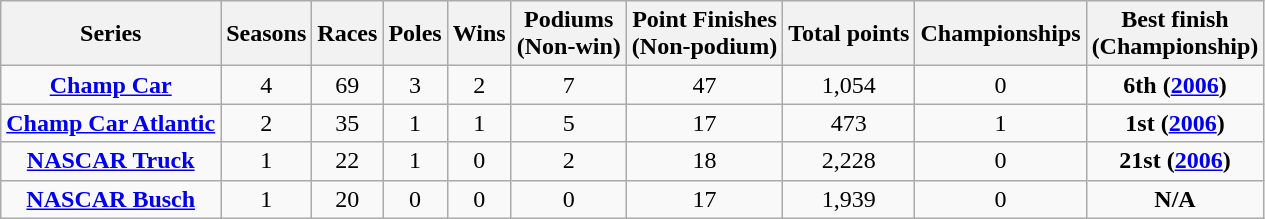<table class="wikitable" style="text-align:center; font-size:100%">
<tr>
<th>Series</th>
<th>Seasons</th>
<th>Races</th>
<th>Poles</th>
<th>Wins</th>
<th>Podiums<br>(Non-win)</th>
<th>Point Finishes<br>(Non-podium)</th>
<th>Total points</th>
<th>Championships</th>
<th>Best finish<br>(Championship)</th>
</tr>
<tr>
<td><strong><a href='#'>Champ Car</a></strong></td>
<td>4</td>
<td>69</td>
<td>3</td>
<td>2</td>
<td>7</td>
<td>47</td>
<td>1,054</td>
<td>0</td>
<td><strong>6th (<a href='#'>2006</a>)</strong></td>
</tr>
<tr>
<td><strong><a href='#'>Champ Car Atlantic</a></strong></td>
<td>2</td>
<td>35</td>
<td>1</td>
<td>1</td>
<td>5</td>
<td>17</td>
<td>473</td>
<td>1</td>
<td><strong>1st (<a href='#'>2006</a>)</strong></td>
</tr>
<tr>
<td><strong><a href='#'>NASCAR Truck</a></strong></td>
<td>1</td>
<td>22</td>
<td>1</td>
<td>0</td>
<td>2</td>
<td>18</td>
<td>2,228</td>
<td>0</td>
<td><strong>21st (<a href='#'>2006</a>)</strong></td>
</tr>
<tr>
<td><strong><a href='#'>NASCAR Busch</a></strong></td>
<td>1</td>
<td>20</td>
<td>0</td>
<td>0</td>
<td>0</td>
<td>17</td>
<td>1,939</td>
<td>0</td>
<td><strong>N/A</strong></td>
</tr>
</table>
